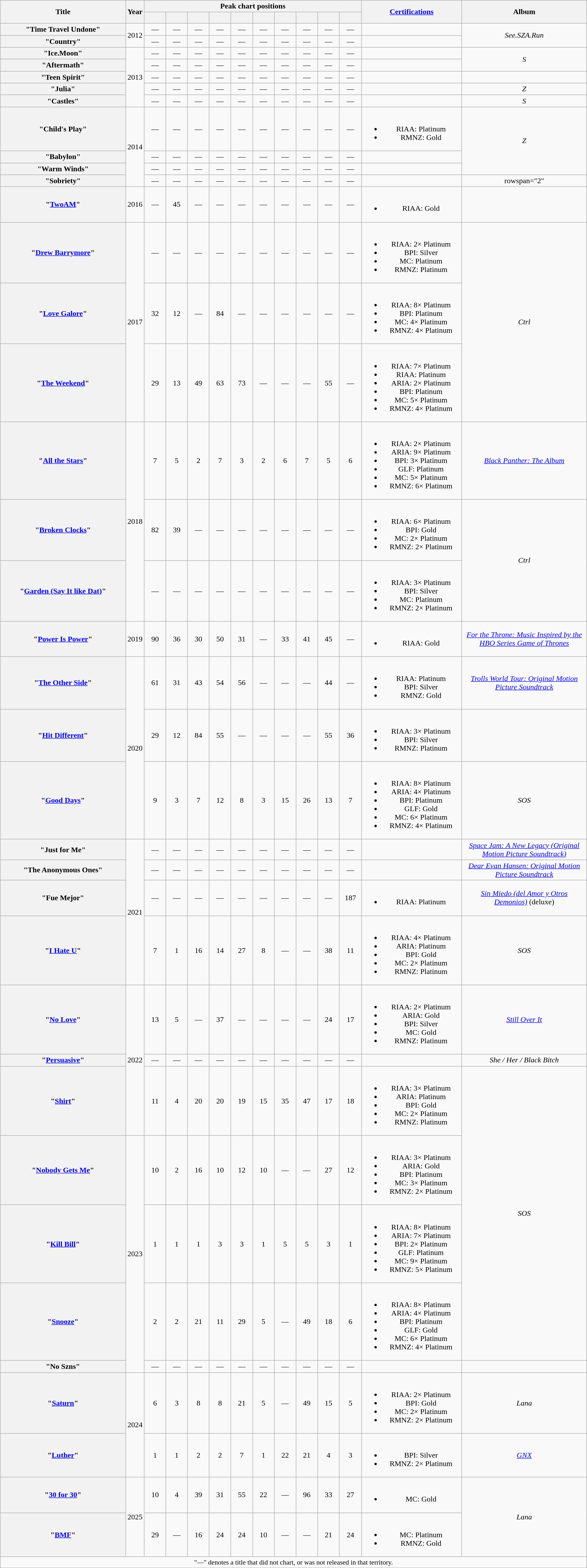<table class="wikitable plainrowheaders" style="text-align:center;">
<tr>
<th scope="col" rowspan="2" style="width:18em;">Title</th>
<th scope="col" rowspan="2" style="width:1em;">Year</th>
<th scope="col" colspan="10">Peak chart positions</th>
<th scope="col" rowspan="2" style="width:14em;"><a href='#'>Certifications</a></th>
<th scope="col" rowspan="2" style="width:18em;">Album</th>
</tr>
<tr>
<th scope="col" style="width:3em;font-size:90%;"><a href='#'></a><br></th>
<th scope="col" style="width:3em;font-size:90%;"><a href='#'></a><br></th>
<th scope="col" style="width:3em;font-size:90%;"><a href='#'></a><br></th>
<th scope="col" style="width:3em;font-size:90%;"><a href='#'></a><br></th>
<th scope="col" style="width:3em;font-size:90%;"><a href='#'></a><br></th>
<th scope="col" style="width:3em;font-size:90%;"><a href='#'></a><br></th>
<th scope="col" style="width:3em;font-size:90%;"><a href='#'></a><br></th>
<th scope="col" style="width:3em;font-size:90%;"><a href='#'></a><br></th>
<th scope="col" style="width:3em;font-size:90%;"><a href='#'></a><br></th>
<th scope="col" style="width:3em;font-size:90%;"><a href='#'></a><br></th>
</tr>
<tr>
<th scope="row">"Time Travel Undone"</th>
<td rowspan="2">2012</td>
<td>—</td>
<td>—</td>
<td>—</td>
<td>—</td>
<td>—</td>
<td>—</td>
<td>—</td>
<td>—</td>
<td>—</td>
<td>—</td>
<td></td>
<td rowspan="2"><em>See.SZA.Run</em></td>
</tr>
<tr>
<th scope="row">"Country"</th>
<td>—</td>
<td>—</td>
<td>—</td>
<td>—</td>
<td>—</td>
<td>—</td>
<td>—</td>
<td>—</td>
<td>—</td>
<td>—</td>
<td></td>
</tr>
<tr>
<th scope="row">"Ice.Moon"</th>
<td rowspan="5">2013</td>
<td>—</td>
<td>—</td>
<td>—</td>
<td>—</td>
<td>—</td>
<td>—</td>
<td>—</td>
<td>—</td>
<td>—</td>
<td>—</td>
<td></td>
<td rowspan="2"><em>S</em></td>
</tr>
<tr>
<th scope="row">"Aftermath"</th>
<td>—</td>
<td>—</td>
<td>—</td>
<td>—</td>
<td>—</td>
<td>—</td>
<td>—</td>
<td>—</td>
<td>—</td>
<td>—</td>
<td></td>
</tr>
<tr>
<th scope="row">"Teen Spirit"</th>
<td>—</td>
<td>—</td>
<td>—</td>
<td>—</td>
<td>—</td>
<td>—</td>
<td>—</td>
<td>—</td>
<td>—</td>
<td>—</td>
<td></td>
<td></td>
</tr>
<tr>
<th scope="row">"Julia"</th>
<td>—</td>
<td>—</td>
<td>—</td>
<td>—</td>
<td>—</td>
<td>—</td>
<td>—</td>
<td>—</td>
<td>—</td>
<td>—</td>
<td></td>
<td><em>Z</em></td>
</tr>
<tr>
<th scope="row">"Castles"</th>
<td>—</td>
<td>—</td>
<td>—</td>
<td>—</td>
<td>—</td>
<td>—</td>
<td>—</td>
<td>—</td>
<td>—</td>
<td>—</td>
<td></td>
<td><em>S</em></td>
</tr>
<tr>
<th scope="row">"Child's Play"<br></th>
<td rowspan="4">2014</td>
<td>—</td>
<td>—</td>
<td>—</td>
<td>—</td>
<td>—</td>
<td>—</td>
<td>—</td>
<td>—</td>
<td>—</td>
<td>—</td>
<td><br><ul><li>RIAA: Platinum</li><li>RMNZ: Gold</li></ul></td>
<td rowspan="3"><em>Z</em></td>
</tr>
<tr>
<th scope="row">"Babylon"<br></th>
<td>—</td>
<td>—</td>
<td>—</td>
<td>—</td>
<td>—</td>
<td>—</td>
<td>—</td>
<td>—</td>
<td>—</td>
<td>—</td>
<td></td>
</tr>
<tr>
<th scope="row">"Warm Winds" <br></th>
<td>—</td>
<td>—</td>
<td>—</td>
<td>—</td>
<td>—</td>
<td>—</td>
<td>—</td>
<td>—</td>
<td>—</td>
<td>—</td>
<td></td>
</tr>
<tr>
<th scope="row">"Sobriety"</th>
<td>—</td>
<td>—</td>
<td>—</td>
<td>—</td>
<td>—</td>
<td>—</td>
<td>—</td>
<td>—</td>
<td>—</td>
<td>—</td>
<td></td>
<td>rowspan="2" </td>
</tr>
<tr>
<th scope="row">"<a href='#'>TwoAM</a>"</th>
<td>2016</td>
<td>—</td>
<td>45</td>
<td>—</td>
<td>—</td>
<td>—</td>
<td>—</td>
<td>—</td>
<td>—</td>
<td>—</td>
<td>—</td>
<td><br><ul><li>RIAA: Gold</li></ul></td>
</tr>
<tr>
<th scope="row">"<a href='#'>Drew Barrymore</a>"</th>
<td rowspan="3">2017</td>
<td>—</td>
<td>—</td>
<td>—</td>
<td>—</td>
<td>—</td>
<td>—</td>
<td>—</td>
<td>—</td>
<td>—</td>
<td>—</td>
<td><br><ul><li>RIAA: 2× Platinum</li><li>BPI: Silver</li><li>MC: Platinum</li><li>RMNZ: Platinum</li></ul></td>
<td rowspan="3"><em>Ctrl</em></td>
</tr>
<tr>
<th scope="row">"<a href='#'>Love Galore</a>"<br></th>
<td>32</td>
<td>12</td>
<td>—</td>
<td>84</td>
<td>—</td>
<td>—</td>
<td>—</td>
<td>—</td>
<td>—</td>
<td>—</td>
<td><br><ul><li>RIAA: 8× Platinum</li><li>BPI: Platinum</li><li>MC: 4× Platinum</li><li>RMNZ: 4× Platinum</li></ul></td>
</tr>
<tr>
<th scope="row">"<a href='#'>The Weekend</a>"<br></th>
<td>29</td>
<td>13</td>
<td>49</td>
<td>63</td>
<td>73</td>
<td>—</td>
<td>—</td>
<td>—</td>
<td>55</td>
<td>—</td>
<td><br><ul><li>RIAA: 7× Platinum</li><li>RIAA: Platinum </li><li>ARIA: 2× Platinum</li><li>BPI: Platinum</li><li>MC: 5× Platinum</li><li>RMNZ: 4× Platinum</li></ul></td>
</tr>
<tr>
<th scope="row">"<a href='#'>All the Stars</a>"<br></th>
<td rowspan="3">2018</td>
<td>7</td>
<td>5</td>
<td>2</td>
<td>7</td>
<td>3</td>
<td>2</td>
<td>6<br></td>
<td>7<br></td>
<td>5</td>
<td>6</td>
<td><br><ul><li>RIAA: 2× Platinum</li><li>ARIA: 9× Platinum</li><li>BPI: 3× Platinum</li><li>GLF: Platinum</li><li>MC: 5× Platinum</li><li>RMNZ: 6× Platinum</li></ul></td>
<td><em><a href='#'>Black Panther: The Album</a></em></td>
</tr>
<tr>
<th scope="row">"<a href='#'>Broken Clocks</a>"</th>
<td>82</td>
<td>39</td>
<td>—</td>
<td>—</td>
<td>—</td>
<td>—</td>
<td>—</td>
<td>—</td>
<td>—</td>
<td>—</td>
<td><br><ul><li>RIAA: 6× Platinum</li><li>BPI: Gold</li><li>MC: 2× Platinum</li><li>RMNZ: 2× Platinum</li></ul></td>
<td rowspan="2"><em>Ctrl</em></td>
</tr>
<tr>
<th scope="row">"<a href='#'>Garden (Say It like Dat)</a>"</th>
<td>—</td>
<td>—</td>
<td>—</td>
<td>—</td>
<td>—</td>
<td>—</td>
<td>—</td>
<td>—</td>
<td>—</td>
<td>—</td>
<td><br><ul><li>RIAA: 3× Platinum</li><li>BPI: Silver</li><li>MC: Platinum</li><li>RMNZ: 2× Platinum</li></ul></td>
</tr>
<tr>
<th scope="row">"<a href='#'>Power Is Power</a>"<br></th>
<td>2019</td>
<td>90</td>
<td>36</td>
<td>30</td>
<td>50</td>
<td>31</td>
<td>—</td>
<td>33</td>
<td>41</td>
<td>45</td>
<td>—</td>
<td><br><ul><li>RIAA: Gold</li></ul></td>
<td><em><a href='#'>For the Throne: Music Inspired by the HBO Series Game of Thrones</a></em></td>
</tr>
<tr>
<th scope="row">"<a href='#'>The Other Side</a>"<br></th>
<td rowspan="3">2020</td>
<td>61</td>
<td>31</td>
<td>43</td>
<td>54</td>
<td>56</td>
<td>—</td>
<td>—</td>
<td>—</td>
<td>44</td>
<td>—</td>
<td><br><ul><li>RIAA: Platinum</li><li>BPI: Silver</li><li>RMNZ: Gold</li></ul></td>
<td><em><a href='#'>Trolls World Tour: Original Motion Picture Soundtrack</a></em></td>
</tr>
<tr>
<th scope="row">"<a href='#'>Hit Different</a>"<br></th>
<td>29</td>
<td>12</td>
<td>84</td>
<td>55</td>
<td>—</td>
<td>—</td>
<td>—</td>
<td>—</td>
<td>55</td>
<td>36</td>
<td><br><ul><li>RIAA: 3× Platinum</li><li>BPI: Silver</li><li>RMNZ: Platinum</li></ul></td>
<td></td>
</tr>
<tr>
<th scope="row">"<a href='#'>Good Days</a>"</th>
<td>9</td>
<td>3</td>
<td>7</td>
<td>12</td>
<td>8</td>
<td>3</td>
<td>15</td>
<td>26</td>
<td>13</td>
<td>7</td>
<td><br><ul><li>RIAA: 8× Platinum</li><li>ARIA: 4× Platinum</li><li>BPI: Platinum</li><li>GLF: Gold</li><li>MC: 6× Platinum</li><li>RMNZ: 4× Platinum</li></ul></td>
<td><em>SOS</em></td>
</tr>
<tr>
<th scope="row">"Just for Me"<br></th>
<td rowspan="4">2021</td>
<td>—</td>
<td>—</td>
<td>—</td>
<td>—</td>
<td>—</td>
<td>—</td>
<td>—</td>
<td>—</td>
<td>—</td>
<td>—</td>
<td></td>
<td><em><a href='#'>Space Jam: A New Legacy (Original Motion Picture Soundtrack)</a></em></td>
</tr>
<tr>
<th scope="row">"The Anonymous Ones"</th>
<td>—</td>
<td>—</td>
<td>—</td>
<td>—</td>
<td>—</td>
<td>—</td>
<td>—</td>
<td>—</td>
<td>—</td>
<td>—</td>
<td></td>
<td><em><a href='#'>Dear Evan Hansen: Original Motion Picture Soundtrack</a></em></td>
</tr>
<tr>
<th scope="row">"Fue Mejor"<br></th>
<td>—</td>
<td>—</td>
<td>—</td>
<td>—</td>
<td>—</td>
<td>—</td>
<td>—</td>
<td>—</td>
<td>—</td>
<td>187</td>
<td><br><ul><li>RIAA: Platinum</li></ul></td>
<td><em><a href='#'>Sin Miedo (del Amor y Otros Demonios)</a></em> (deluxe)</td>
</tr>
<tr>
<th scope="row">"<a href='#'>I Hate U</a>"</th>
<td>7</td>
<td>1</td>
<td>16</td>
<td>14</td>
<td>27</td>
<td>8</td>
<td>—</td>
<td>—</td>
<td>38</td>
<td>11</td>
<td><br><ul><li>RIAA: 4× Platinum</li><li>ARIA: Platinum</li><li>BPI: Gold</li><li>MC: 2× Platinum</li><li>RMNZ: Platinum</li></ul></td>
<td><em>SOS</em></td>
</tr>
<tr>
<th scope="row">"<a href='#'>No Love</a>"<br></th>
<td rowspan="3">2022</td>
<td>13</td>
<td>5</td>
<td>—</td>
<td>37</td>
<td>—</td>
<td>—</td>
<td>—</td>
<td>—</td>
<td>24</td>
<td>17</td>
<td><br><ul><li>RIAA: 2× Platinum</li><li>ARIA: Gold</li><li>BPI: Silver</li><li>MC: Gold</li><li>RMNZ: Platinum</li></ul></td>
<td><em><a href='#'>Still Over It</a></em></td>
</tr>
<tr>
<th scope="row">"<a href='#'>Persuasive</a>"<br></th>
<td>—</td>
<td>—</td>
<td>—</td>
<td>—</td>
<td>—</td>
<td>—</td>
<td>—</td>
<td>—</td>
<td>—</td>
<td>—</td>
<td></td>
<td><em>She / Her / Black Bitch</em></td>
</tr>
<tr>
<th scope="row">"<a href='#'>Shirt</a>"</th>
<td>11</td>
<td>4</td>
<td>20</td>
<td>20</td>
<td>19</td>
<td>15</td>
<td>35</td>
<td>47</td>
<td>17</td>
<td>18</td>
<td><br><ul><li>RIAA: 3× Platinum</li><li>ARIA: Platinum</li><li>BPI: Gold</li><li>MC: 2× Platinum</li><li>RMNZ: Platinum</li></ul></td>
<td rowspan="4"><em>SOS</em></td>
</tr>
<tr>
<th scope="row">"<a href='#'>Nobody Gets Me</a>"</th>
<td rowspan="4">2023</td>
<td>10</td>
<td>2</td>
<td>16</td>
<td>10</td>
<td>12</td>
<td>10</td>
<td>—</td>
<td>—</td>
<td>27</td>
<td>12</td>
<td><br><ul><li>RIAA: 3× Platinum</li><li>ARIA: Gold</li><li>BPI: Platinum</li><li>MC: 3× Platinum</li><li>RMNZ: 2× Platinum</li></ul></td>
</tr>
<tr>
<th scope="row">"<a href='#'>Kill Bill</a>"</th>
<td>1</td>
<td>1</td>
<td>1</td>
<td>3</td>
<td>3</td>
<td>1</td>
<td>5</td>
<td>5</td>
<td>3</td>
<td>1</td>
<td><br><ul><li>RIAA: 8× Platinum</li><li>ARIA: 7× Platinum</li><li>BPI: 2× Platinum</li><li>GLF: Platinum</li><li>MC: 9× Platinum</li><li>RMNZ: 5× Platinum</li></ul></td>
</tr>
<tr>
<th scope="row">"<a href='#'>Snooze</a>"<br></th>
<td>2</td>
<td>2</td>
<td>21</td>
<td>11</td>
<td>29</td>
<td>5</td>
<td>—</td>
<td>49</td>
<td>18</td>
<td>6</td>
<td><br><ul><li>RIAA: 8× Platinum</li><li>ARIA: 4× Platinum</li><li>BPI: Platinum</li><li>GLF: Gold</li><li>MC: 6× Platinum</li><li>RMNZ: 4× Platinum</li></ul></td>
</tr>
<tr>
<th scope="row">"No Szns"<br></th>
<td>—</td>
<td>—</td>
<td>—</td>
<td>—</td>
<td>—</td>
<td>—</td>
<td>—</td>
<td>—</td>
<td>—</td>
<td>—</td>
<td></td>
<td></td>
</tr>
<tr>
<th scope="row">"<a href='#'>Saturn</a>"</th>
<td rowspan="2">2024</td>
<td>6</td>
<td>3</td>
<td>8</td>
<td>8</td>
<td>21</td>
<td>5</td>
<td>—</td>
<td>49</td>
<td>15</td>
<td>5</td>
<td><br><ul><li>RIAA: 2× Platinum</li><li>BPI: Gold</li><li>MC: 2× Platinum</li><li>RMNZ: 2× Platinum</li></ul></td>
<td><em>Lana</em></td>
</tr>
<tr>
<th scope="row">"<a href='#'>Luther</a>"<br></th>
<td>1</td>
<td>1</td>
<td>2</td>
<td>2</td>
<td>7</td>
<td>1</td>
<td>22<br></td>
<td>21</td>
<td>4</td>
<td>3</td>
<td><br><ul><li>BPI: Silver</li><li>RMNZ: 2× Platinum</li></ul></td>
<td><em><a href='#'>GNX</a></em></td>
</tr>
<tr>
<th scope="row">"<a href='#'>30 for 30</a>"<br></th>
<td rowspan="2">2025</td>
<td>10</td>
<td>4</td>
<td>39<br></td>
<td>31</td>
<td>55<br></td>
<td>22<br></td>
<td>—</td>
<td>96<br></td>
<td>33</td>
<td>27</td>
<td><br><ul><li>MC: Gold</li></ul></td>
<td rowspan="2"><em>Lana</em></td>
</tr>
<tr>
<th scope="row">"<a href='#'>BMF</a>"</th>
<td>29</td>
<td>—</td>
<td>16</td>
<td>24</td>
<td>24</td>
<td>10</td>
<td>—</td>
<td>—</td>
<td>21</td>
<td>24</td>
<td><br><ul><li>MC: Platinum</li><li>RMNZ: Gold</li></ul></td>
</tr>
<tr>
<td colspan="14" style="font-size:90%">"—" denotes a title that did not chart, or was not released in that territory.</td>
</tr>
</table>
